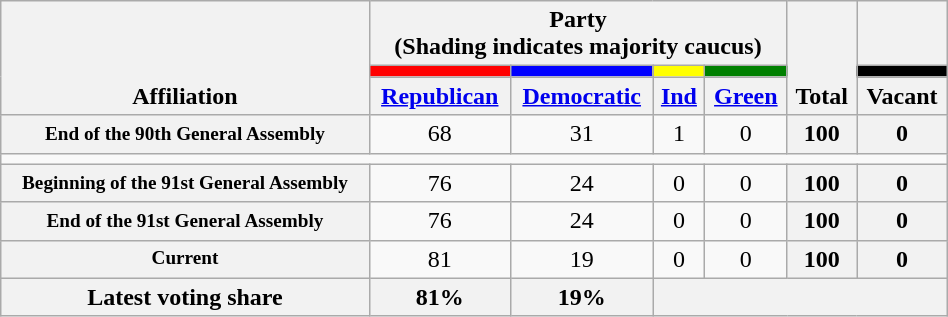<table class=wikitable style="text-align:center; width:50%">
<tr valign=bottom>
<th rowspan=3>Affiliation</th>
<th colspan=4>Party <div>(Shading indicates majority caucus)</div></th>
<th rowspan=3>Total</th>
<th></th>
</tr>
<tr style="height:5px">
<td style="background: red"></td>
<td style="background: blue"></td>
<td style="background: yellow"></td>
<td style="background: green"></td>
<td style="background: black"></td>
</tr>
<tr>
<th><a href='#'>Republican</a></th>
<th><a href='#'>Democratic</a></th>
<th><a href='#'>Ind</a></th>
<th><a href='#'>Green</a></th>
<th>Vacant</th>
</tr>
<tr>
<th nowrap style="font-size:80%">End of the 90th General Assembly</th>
<td>68</td>
<td>31</td>
<td>1</td>
<td>0</td>
<th>100</th>
<th>0</th>
</tr>
<tr>
<td colspan=7></td>
</tr>
<tr>
<th nowrap style="font-size:80%">Beginning of the 91st General Assembly</th>
<td>76</td>
<td>24</td>
<td>0</td>
<td>0</td>
<th>100</th>
<th>0</th>
</tr>
<tr>
<th nowrap style="font-size:80%">End of the 91st General Assembly</th>
<td>76</td>
<td>24</td>
<td>0</td>
<td>0</td>
<th>100</th>
<th>0</th>
</tr>
<tr>
<th nowrap style="font-size:80%">Current</th>
<td>81</td>
<td>19</td>
<td>0</td>
<td>0</td>
<th>100</th>
<th>0</th>
</tr>
<tr>
<th>Latest voting share</th>
<th>81%</th>
<th>19%</th>
<th colspan=4></th>
</tr>
</table>
